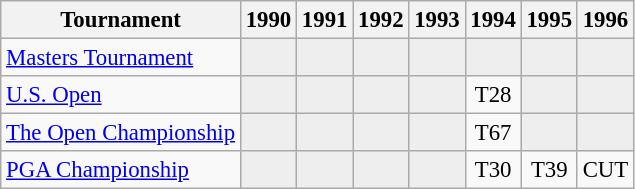<table class="wikitable" style="font-size:95%;text-align:center;">
<tr>
<th>Tournament</th>
<th>1990</th>
<th>1991</th>
<th>1992</th>
<th>1993</th>
<th>1994</th>
<th>1995</th>
<th>1996</th>
</tr>
<tr>
<td align=left><a href='#'>Masters Tournament</a></td>
<td style="background:#eeeeee;"></td>
<td style="background:#eeeeee;"></td>
<td style="background:#eeeeee;"></td>
<td style="background:#eeeeee;"></td>
<td style="background:#eeeeee;"></td>
<td style="background:#eeeeee;"></td>
<td style="background:#eeeeee;"></td>
</tr>
<tr>
<td align=left><a href='#'>U.S. Open</a></td>
<td style="background:#eeeeee;"></td>
<td style="background:#eeeeee;"></td>
<td style="background:#eeeeee;"></td>
<td style="background:#eeeeee;"></td>
<td>T28</td>
<td style="background:#eeeeee;"></td>
<td style="background:#eeeeee;"></td>
</tr>
<tr>
<td align=left><a href='#'>The Open Championship</a></td>
<td style="background:#eeeeee;"></td>
<td style="background:#eeeeee;"></td>
<td style="background:#eeeeee;"></td>
<td style="background:#eeeeee;"></td>
<td>T67</td>
<td style="background:#eeeeee;"></td>
<td style="background:#eeeeee;"></td>
</tr>
<tr>
<td align=left><a href='#'>PGA Championship</a></td>
<td style="background:#eeeeee;"></td>
<td style="background:#eeeeee;"></td>
<td style="background:#eeeeee;"></td>
<td style="background:#eeeeee;"></td>
<td>T30</td>
<td>T39</td>
<td>CUT</td>
</tr>
</table>
